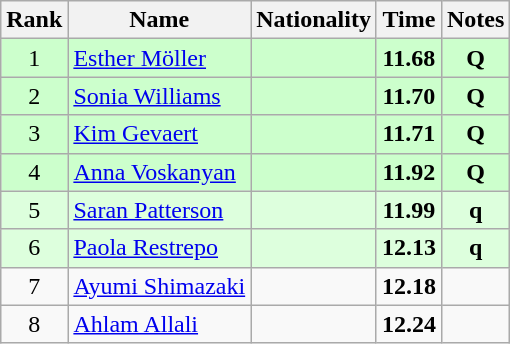<table class="wikitable sortable" style="text-align:center">
<tr>
<th>Rank</th>
<th>Name</th>
<th>Nationality</th>
<th>Time</th>
<th>Notes</th>
</tr>
<tr bgcolor=ccffcc>
<td>1</td>
<td align=left><a href='#'>Esther Möller</a></td>
<td align=left></td>
<td><strong>11.68</strong></td>
<td><strong>Q</strong></td>
</tr>
<tr bgcolor=ccffcc>
<td>2</td>
<td align=left><a href='#'>Sonia Williams</a></td>
<td align=left></td>
<td><strong>11.70</strong></td>
<td><strong>Q</strong></td>
</tr>
<tr bgcolor=ccffcc>
<td>3</td>
<td align=left><a href='#'>Kim Gevaert</a></td>
<td align=left></td>
<td><strong>11.71</strong></td>
<td><strong>Q</strong></td>
</tr>
<tr bgcolor=ccffcc>
<td>4</td>
<td align=left><a href='#'>Anna Voskanyan</a></td>
<td align=left></td>
<td><strong>11.92</strong></td>
<td><strong>Q</strong></td>
</tr>
<tr bgcolor=ddffdd>
<td>5</td>
<td align=left><a href='#'>Saran Patterson</a></td>
<td align=left></td>
<td><strong>11.99</strong></td>
<td><strong>q</strong></td>
</tr>
<tr bgcolor=ddffdd>
<td>6</td>
<td align=left><a href='#'>Paola Restrepo</a></td>
<td align=left></td>
<td><strong>12.13</strong></td>
<td><strong>q</strong></td>
</tr>
<tr>
<td>7</td>
<td align=left><a href='#'>Ayumi Shimazaki</a></td>
<td align=left></td>
<td><strong>12.18</strong></td>
<td></td>
</tr>
<tr>
<td>8</td>
<td align=left><a href='#'>Ahlam Allali</a></td>
<td align=left></td>
<td><strong>12.24</strong></td>
<td></td>
</tr>
</table>
